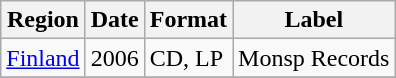<table class=wikitable>
<tr>
<th>Region</th>
<th>Date</th>
<th>Format</th>
<th>Label</th>
</tr>
<tr>
<td><a href='#'>Finland</a></td>
<td>2006</td>
<td>CD, LP</td>
<td>Monsp Records</td>
</tr>
<tr>
</tr>
</table>
